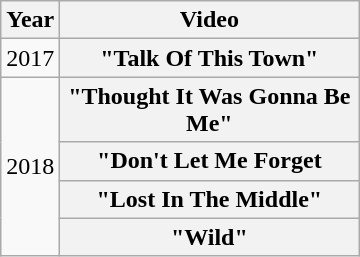<table class="wikitable plainrowheaders">
<tr>
<th>Year</th>
<th style="width:12em;">Video</th>
</tr>
<tr>
<td>2017</td>
<th scope="row">"Talk Of This Town"</th>
</tr>
<tr>
<td rowspan="4">2018</td>
<th scope="row">"Thought It Was Gonna Be Me"</th>
</tr>
<tr>
<th scope="row">"Don't Let Me Forget</th>
</tr>
<tr>
<th scope="row">"Lost In The Middle"</th>
</tr>
<tr>
<th scope="row">"Wild"</th>
</tr>
</table>
